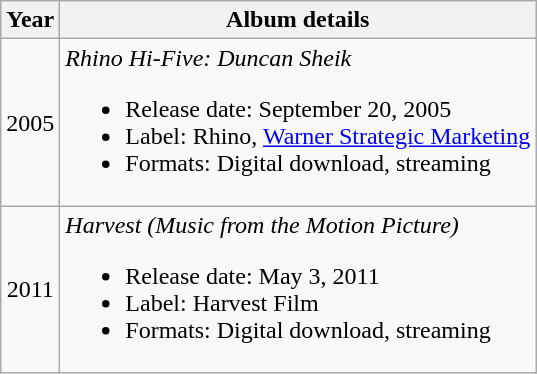<table class="wikitable" style="text-align:center;">
<tr>
<th>Year</th>
<th>Album details</th>
</tr>
<tr>
<td>2005</td>
<td style="text-align:left;"><em>Rhino Hi-Five: Duncan Sheik</em><br><ul><li>Release date: September 20, 2005</li><li>Label: Rhino, <a href='#'>Warner Strategic Marketing</a></li><li>Formats: Digital download, streaming</li></ul></td>
</tr>
<tr>
<td>2011</td>
<td style="text-align:left;"><em>Harvest (Music from the Motion Picture)</em> <br><ul><li>Release date: May 3, 2011</li><li>Label: Harvest Film</li><li>Formats: Digital download, streaming</li></ul></td>
</tr>
</table>
